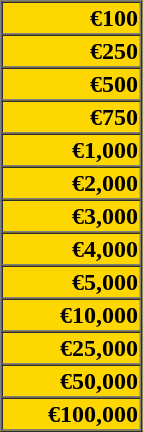<table border=1 cellspacing=0 cellpadding=1 width=95px style="background:gold;text-align:right">
<tr>
<td><strong>€100</strong></td>
</tr>
<tr>
<td><strong>€250</strong></td>
</tr>
<tr>
<td><strong>€500</strong></td>
</tr>
<tr>
<td><strong>€750</strong></td>
</tr>
<tr>
<td><strong>€1,000</strong></td>
</tr>
<tr>
<td><strong>€2,000</strong></td>
</tr>
<tr>
<td><strong>€3,000</strong></td>
</tr>
<tr>
<td><strong>€4,000</strong></td>
</tr>
<tr>
<td><strong>€5,000</strong></td>
</tr>
<tr>
<td><strong>€10,000</strong></td>
</tr>
<tr>
<td><strong>€25,000</strong></td>
</tr>
<tr>
<td><strong>€50,000</strong></td>
</tr>
<tr>
<td><strong>€100,000</strong></td>
</tr>
</table>
